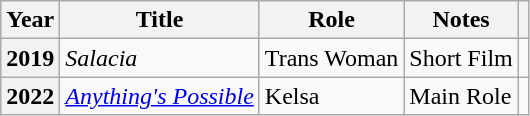<table class="wikitable plainrowheaders sortable">
<tr>
<th scope="col">Year</th>
<th scope="col">Title</th>
<th scope="col" class="unsortable">Role</th>
<th scope="col" class="unsortable">Notes</th>
<th scope="col" class="unsortable"></th>
</tr>
<tr>
<th scope="row">2019</th>
<td><em>Salacia</em></td>
<td>Trans Woman</td>
<td>Short Film</td>
<td style="text-align:center"></td>
</tr>
<tr>
<th scope="row">2022</th>
<td><em><a href='#'>Anything's Possible</a></em></td>
<td>Kelsa</td>
<td>Main Role</td>
<td style="text-align:center"></td>
</tr>
</table>
